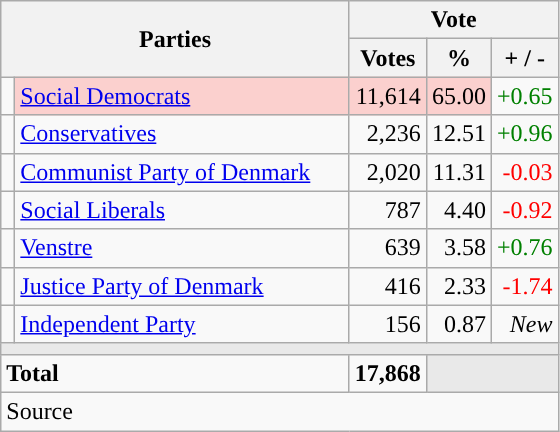<table class="wikitable" style="text-align:right;">
<tr>
<th style="text-align:centre;" rowspan="2" colspan="2" width="225">Parties</th>
<th colspan="3">Vote</th>
</tr>
<tr>
<th width="15">Votes</th>
<th width="15">%</th>
<th width="15">+ / -</th>
</tr>
<tr>
<td width="2" style="color:inherit;background:"></td>
<td bgcolor=#fbd0ce  align="left"><a href='#'>Social Democrats</a></td>
<td bgcolor=#fbd0ce>11,614</td>
<td bgcolor=#fbd0ce>65.00</td>
<td style=color:green;>+0.65</td>
</tr>
<tr>
<td width="2" style="color:inherit;background:"></td>
<td align="left"><a href='#'>Conservatives</a></td>
<td>2,236</td>
<td>12.51</td>
<td style=color:green;>+0.96</td>
</tr>
<tr>
<td width="2" style="color:inherit;background:"></td>
<td align="left"><a href='#'>Communist Party of Denmark</a></td>
<td>2,020</td>
<td>11.31</td>
<td style=color:red;>-0.03</td>
</tr>
<tr>
<td width="2" style="color:inherit;background:"></td>
<td align="left"><a href='#'>Social Liberals</a></td>
<td>787</td>
<td>4.40</td>
<td style=color:red;>-0.92</td>
</tr>
<tr>
<td width="2" style="color:inherit;background:"></td>
<td align="left"><a href='#'>Venstre</a></td>
<td>639</td>
<td>3.58</td>
<td style=color:green;>+0.76</td>
</tr>
<tr>
<td width="2" style="color:inherit;background:"></td>
<td align="left"><a href='#'>Justice Party of Denmark</a></td>
<td>416</td>
<td>2.33</td>
<td style=color:red;>-1.74</td>
</tr>
<tr>
<td width="2" style="color:inherit;background:"></td>
<td align="left"><a href='#'>Independent Party</a></td>
<td>156</td>
<td>0.87</td>
<td><em>New</em></td>
</tr>
<tr>
<td colspan="7" bgcolor="#E9E9E9"></td>
</tr>
<tr>
<td align="left" colspan="2"><strong>Total</strong></td>
<td><strong>17,868</strong></td>
<td bgcolor="#E9E9E9" colspan="2"></td>
</tr>
<tr>
<td align="left" colspan="6">Source</td>
</tr>
</table>
